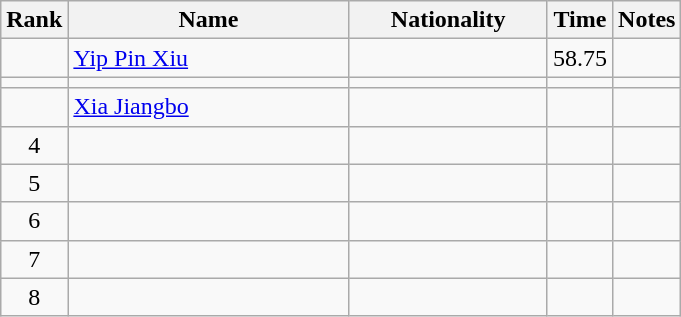<table class="wikitable sortable" style="text-align:center">
<tr>
<th>Rank</th>
<th style="width:180px">Name</th>
<th style="width:125px">Nationality</th>
<th>Time</th>
<th>Notes</th>
</tr>
<tr>
<td></td>
<td style="text-align:left;"><a href='#'>Yip Pin Xiu</a></td>
<td style="text-align:left;"></td>
<td>58.75</td>
<td></td>
</tr>
<tr>
<td></td>
<td style="text-align:left;"></td>
<td style="text-align:left;"></td>
<td></td>
<td></td>
</tr>
<tr>
<td></td>
<td style="text-align:left;"><a href='#'>Xia Jiangbo</a></td>
<td style="text-align:left;"></td>
<td></td>
<td></td>
</tr>
<tr>
<td>4</td>
<td style="text-align:left;"></td>
<td style="text-align:left;"></td>
<td></td>
<td></td>
</tr>
<tr>
<td>5</td>
<td style="text-align:left;"></td>
<td style="text-align:left;"></td>
<td></td>
<td></td>
</tr>
<tr>
<td>6</td>
<td style="text-align:left;"></td>
<td style="text-align:left;"></td>
<td></td>
<td></td>
</tr>
<tr>
<td>7</td>
<td style="text-align:left;"></td>
<td style="text-align:left;"></td>
<td></td>
<td></td>
</tr>
<tr>
<td>8</td>
<td style="text-align:left;"></td>
<td style="text-align:left;"></td>
<td></td>
<td></td>
</tr>
</table>
